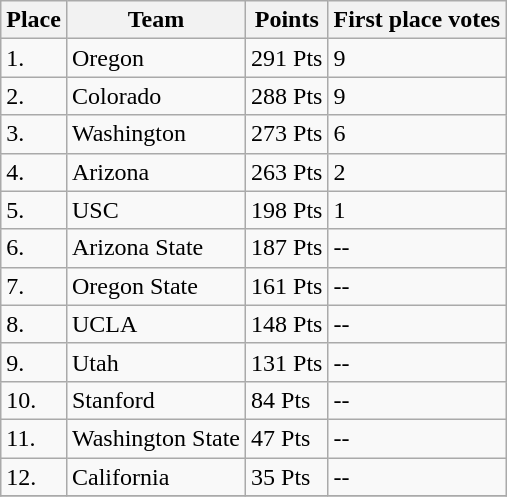<table class="wikitable">
<tr>
<th>Place</th>
<th>Team</th>
<th>Points</th>
<th>First place votes</th>
</tr>
<tr>
<td>1.</td>
<td ! style=>Oregon</td>
<td>291 Pts</td>
<td>9</td>
</tr>
<tr>
<td>2.</td>
<td ! style=>Colorado</td>
<td>288 Pts</td>
<td>9</td>
</tr>
<tr>
<td>3.</td>
<td ! style=>Washington</td>
<td>273 Pts</td>
<td>6</td>
</tr>
<tr>
<td>4.</td>
<td ! style=>Arizona</td>
<td>263 Pts</td>
<td>2</td>
</tr>
<tr>
<td>5.</td>
<td ! style=>USC</td>
<td>198 Pts</td>
<td>1</td>
</tr>
<tr>
<td>6.</td>
<td ! style=>Arizona State</td>
<td>187 Pts</td>
<td>--</td>
</tr>
<tr>
<td>7.</td>
<td ! style=>Oregon State</td>
<td>161 Pts</td>
<td>--</td>
</tr>
<tr>
<td>8.</td>
<td ! style=>UCLA</td>
<td>148 Pts</td>
<td>--</td>
</tr>
<tr>
<td>9.</td>
<td ! style=>Utah</td>
<td>131 Pts</td>
<td>--</td>
</tr>
<tr>
<td>10.</td>
<td ! style=>Stanford</td>
<td>84 Pts</td>
<td>--</td>
</tr>
<tr>
<td>11.</td>
<td ! style=>Washington State</td>
<td>47 Pts</td>
<td>--</td>
</tr>
<tr>
<td>12.</td>
<td ! style=>California</td>
<td>35 Pts</td>
<td>--</td>
</tr>
<tr>
</tr>
</table>
